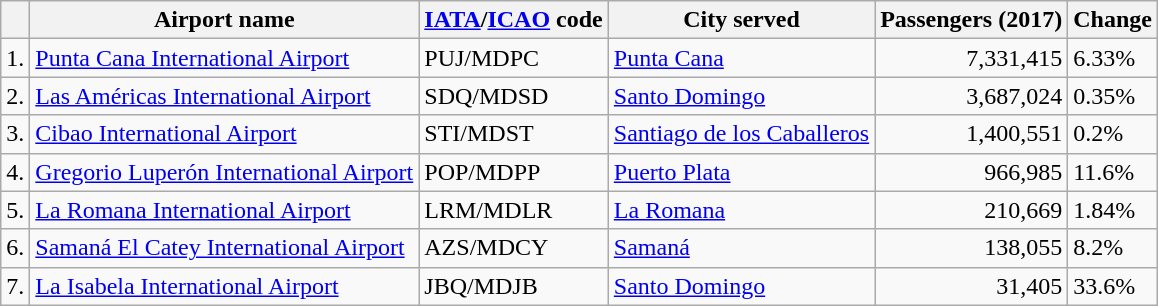<table class="wikitable sortable">
<tr>
<th></th>
<th>Airport name</th>
<th><a href='#'>IATA</a>/<a href='#'>ICAO</a> code</th>
<th>City served</th>
<th>Passengers (2017)</th>
<th>Change</th>
</tr>
<tr>
<td>1.</td>
<td><a href='#'>Punta Cana International Airport</a></td>
<td>PUJ/MDPC</td>
<td><a href='#'>Punta Cana</a></td>
<td align="right">7,331,415</td>
<td>  6.33%</td>
</tr>
<tr>
<td>2.</td>
<td><a href='#'>Las Américas International Airport</a></td>
<td>SDQ/MDSD</td>
<td><a href='#'>Santo Domingo</a></td>
<td align="right">3,687,024</td>
<td> 0.35%</td>
</tr>
<tr>
<td>3.</td>
<td><a href='#'>Cibao International Airport</a></td>
<td>STI/MDST</td>
<td><a href='#'>Santiago de los Caballeros</a></td>
<td align="right">1,400,551</td>
<td>  0.2%</td>
</tr>
<tr>
<td>4.</td>
<td><a href='#'>Gregorio Luperón International Airport</a></td>
<td>POP/MDPP</td>
<td><a href='#'>Puerto Plata</a></td>
<td align="right">966,985</td>
<td>  11.6%</td>
</tr>
<tr>
<td>5.</td>
<td><a href='#'>La Romana International Airport</a></td>
<td>LRM/MDLR</td>
<td><a href='#'>La Romana</a></td>
<td align="right">210,669</td>
<td> 1.84%</td>
</tr>
<tr>
<td>6.</td>
<td><a href='#'>Samaná El Catey International Airport</a></td>
<td>AZS/MDCY</td>
<td><a href='#'>Samaná</a></td>
<td align="right">138,055</td>
<td> 8.2%</td>
</tr>
<tr>
<td>7.</td>
<td><a href='#'>La Isabela International Airport</a></td>
<td>JBQ/MDJB</td>
<td><a href='#'>Santo Domingo</a></td>
<td align="right">31,405</td>
<td> 33.6%</td>
</tr>
</table>
